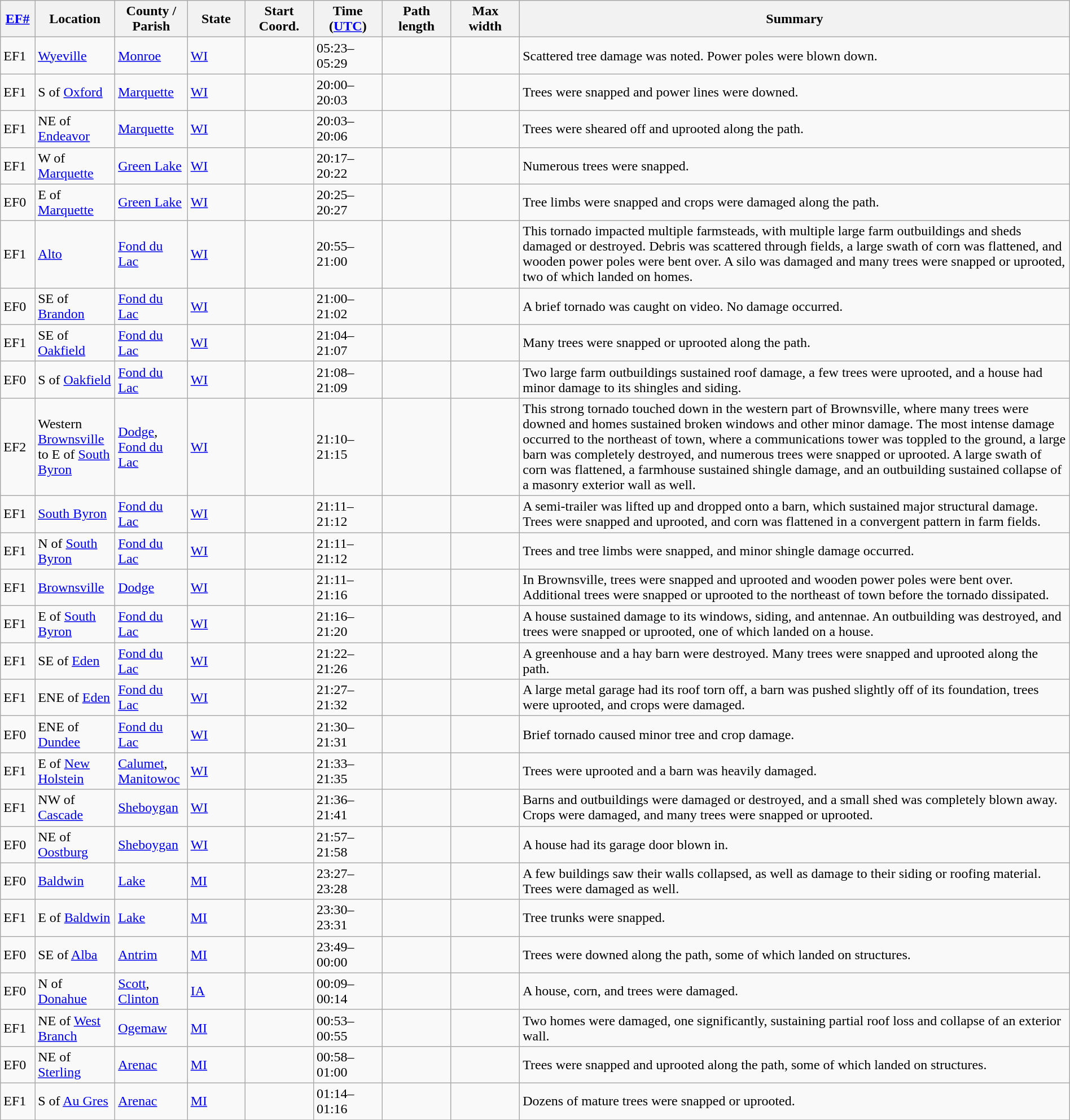<table class="wikitable sortable" style="width:100%;">
<tr>
<th scope="col" style="width:3%; text-align:center;"><a href='#'>EF#</a></th>
<th scope="col" style="width:7%; text-align:center;" class="unsortable">Location</th>
<th scope="col" style="width:6%; text-align:center;" class="unsortable">County / Parish</th>
<th scope="col" style="width:5%; text-align:center;">State</th>
<th scope="col" style="width:6%; text-align:center;">Start Coord.</th>
<th scope="col" style="width:6%; text-align:center;">Time (<a href='#'>UTC</a>)</th>
<th scope="col" style="width:6%; text-align:center;">Path length</th>
<th scope="col" style="width:6%; text-align:center;">Max width</th>
<th scope="col" class="unsortable" style="width:48%; text-align:center;">Summary</th>
</tr>
<tr>
<td bgcolor=>EF1</td>
<td><a href='#'>Wyeville</a></td>
<td><a href='#'>Monroe</a></td>
<td><a href='#'>WI</a></td>
<td></td>
<td>05:23–05:29</td>
<td></td>
<td></td>
<td>Scattered tree damage was noted. Power poles were blown down.</td>
</tr>
<tr>
<td bgcolor=>EF1</td>
<td>S of <a href='#'>Oxford</a></td>
<td><a href='#'>Marquette</a></td>
<td><a href='#'>WI</a></td>
<td></td>
<td>20:00–20:03</td>
<td></td>
<td></td>
<td>Trees were snapped and power lines were downed.</td>
</tr>
<tr>
<td bgcolor=>EF1</td>
<td>NE of <a href='#'>Endeavor</a></td>
<td><a href='#'>Marquette</a></td>
<td><a href='#'>WI</a></td>
<td></td>
<td>20:03–20:06</td>
<td></td>
<td></td>
<td>Trees were sheared off and uprooted along the path.</td>
</tr>
<tr>
<td bgcolor=>EF1</td>
<td>W of <a href='#'>Marquette</a></td>
<td><a href='#'>Green Lake</a></td>
<td><a href='#'>WI</a></td>
<td></td>
<td>20:17–20:22</td>
<td></td>
<td></td>
<td>Numerous trees were snapped.</td>
</tr>
<tr>
<td bgcolor=>EF0</td>
<td>E of <a href='#'>Marquette</a></td>
<td><a href='#'>Green Lake</a></td>
<td><a href='#'>WI</a></td>
<td></td>
<td>20:25–20:27</td>
<td></td>
<td></td>
<td>Tree limbs were snapped and crops were damaged along the path.</td>
</tr>
<tr>
<td bgcolor=>EF1</td>
<td><a href='#'>Alto</a></td>
<td><a href='#'>Fond du Lac</a></td>
<td><a href='#'>WI</a></td>
<td></td>
<td>20:55–21:00</td>
<td></td>
<td></td>
<td>This tornado impacted multiple farmsteads, with multiple large farm outbuildings and sheds damaged or destroyed. Debris was scattered through fields, a large swath of corn was flattened, and wooden power poles were bent over. A silo was damaged and many trees were snapped or uprooted, two of which landed on homes.</td>
</tr>
<tr>
<td bgcolor=>EF0</td>
<td>SE of <a href='#'>Brandon</a></td>
<td><a href='#'>Fond du Lac</a></td>
<td><a href='#'>WI</a></td>
<td></td>
<td>21:00–21:02</td>
<td></td>
<td></td>
<td>A brief tornado was caught on video. No damage occurred.</td>
</tr>
<tr>
<td bgcolor=>EF1</td>
<td>SE of <a href='#'>Oakfield</a></td>
<td><a href='#'>Fond du Lac</a></td>
<td><a href='#'>WI</a></td>
<td></td>
<td>21:04–21:07</td>
<td></td>
<td></td>
<td>Many trees were snapped or uprooted along the path.</td>
</tr>
<tr>
<td bgcolor=>EF0</td>
<td>S of <a href='#'>Oakfield</a></td>
<td><a href='#'>Fond du Lac</a></td>
<td><a href='#'>WI</a></td>
<td></td>
<td>21:08–21:09</td>
<td></td>
<td></td>
<td>Two large farm outbuildings sustained roof damage, a few trees were uprooted, and a house had minor damage to its shingles and siding.</td>
</tr>
<tr>
<td bgcolor=>EF2</td>
<td>Western <a href='#'>Brownsville</a> to E of <a href='#'>South Byron</a></td>
<td><a href='#'>Dodge</a>, <a href='#'>Fond du Lac</a></td>
<td><a href='#'>WI</a></td>
<td></td>
<td>21:10–21:15</td>
<td></td>
<td></td>
<td>This strong tornado touched down in the western part of Brownsville, where many trees were downed and homes sustained broken windows and other minor damage. The most intense damage occurred to the northeast of town, where a communications tower was toppled to the ground, a large barn was completely destroyed, and numerous trees were snapped or uprooted. A large swath of corn was flattened, a farmhouse sustained shingle damage, and an outbuilding sustained collapse of a masonry exterior wall as well.</td>
</tr>
<tr>
<td bgcolor=>EF1</td>
<td><a href='#'>South Byron</a></td>
<td><a href='#'>Fond du Lac</a></td>
<td><a href='#'>WI</a></td>
<td></td>
<td>21:11–21:12</td>
<td></td>
<td></td>
<td>A semi-trailer was lifted up and dropped onto a barn, which sustained major structural damage. Trees were snapped and uprooted, and corn was flattened in a convergent pattern in farm fields.</td>
</tr>
<tr>
<td bgcolor=>EF1</td>
<td>N of <a href='#'>South Byron</a></td>
<td><a href='#'>Fond du Lac</a></td>
<td><a href='#'>WI</a></td>
<td></td>
<td>21:11–21:12</td>
<td></td>
<td></td>
<td>Trees and tree limbs were snapped, and minor shingle damage occurred.</td>
</tr>
<tr>
<td bgcolor=>EF1</td>
<td><a href='#'>Brownsville</a></td>
<td><a href='#'>Dodge</a></td>
<td><a href='#'>WI</a></td>
<td></td>
<td>21:11–21:16</td>
<td></td>
<td></td>
<td>In Brownsville, trees were snapped and uprooted and wooden power poles were bent over. Additional trees were snapped or uprooted to the northeast of town before the tornado dissipated.</td>
</tr>
<tr>
<td bgcolor=>EF1</td>
<td>E of <a href='#'>South Byron</a></td>
<td><a href='#'>Fond du Lac</a></td>
<td><a href='#'>WI</a></td>
<td></td>
<td>21:16–21:20</td>
<td></td>
<td></td>
<td>A house sustained damage to its windows, siding, and antennae. An outbuilding was destroyed, and trees were snapped or uprooted, one of which landed on a house.</td>
</tr>
<tr>
<td bgcolor=>EF1</td>
<td>SE of <a href='#'>Eden</a></td>
<td><a href='#'>Fond du Lac</a></td>
<td><a href='#'>WI</a></td>
<td></td>
<td>21:22–21:26</td>
<td></td>
<td></td>
<td>A greenhouse and a hay barn were destroyed. Many trees were snapped and uprooted along the path.</td>
</tr>
<tr>
<td bgcolor=>EF1</td>
<td>ENE of <a href='#'>Eden</a></td>
<td><a href='#'>Fond du Lac</a></td>
<td><a href='#'>WI</a></td>
<td></td>
<td>21:27–21:32</td>
<td></td>
<td></td>
<td>A large metal garage had its roof torn off, a barn was pushed slightly off of its foundation, trees were uprooted, and crops were damaged.</td>
</tr>
<tr>
<td bgcolor=>EF0</td>
<td>ENE of <a href='#'>Dundee</a></td>
<td><a href='#'>Fond du Lac</a></td>
<td><a href='#'>WI</a></td>
<td></td>
<td>21:30–21:31</td>
<td></td>
<td></td>
<td>Brief tornado caused minor tree and crop damage.</td>
</tr>
<tr>
<td bgcolor=>EF1</td>
<td>E of <a href='#'>New Holstein</a></td>
<td><a href='#'>Calumet</a>, <a href='#'>Manitowoc</a></td>
<td><a href='#'>WI</a></td>
<td></td>
<td>21:33–21:35</td>
<td></td>
<td></td>
<td>Trees were uprooted and a barn was heavily damaged.</td>
</tr>
<tr>
<td bgcolor=>EF1</td>
<td>NW of <a href='#'>Cascade</a></td>
<td><a href='#'>Sheboygan</a></td>
<td><a href='#'>WI</a></td>
<td></td>
<td>21:36–21:41</td>
<td></td>
<td></td>
<td>Barns and outbuildings were damaged or destroyed, and a small shed was completely blown away. Crops were damaged, and many trees were snapped or uprooted.</td>
</tr>
<tr>
<td bgcolor=>EF0</td>
<td>NE of <a href='#'>Oostburg</a></td>
<td><a href='#'>Sheboygan</a></td>
<td><a href='#'>WI</a></td>
<td></td>
<td>21:57–21:58</td>
<td></td>
<td></td>
<td>A house had its garage door blown in.</td>
</tr>
<tr>
<td bgcolor=>EF0</td>
<td><a href='#'>Baldwin</a></td>
<td><a href='#'>Lake</a></td>
<td><a href='#'>MI</a></td>
<td></td>
<td>23:27–23:28</td>
<td></td>
<td></td>
<td>A few buildings saw their walls collapsed, as well as damage to their siding or roofing material. Trees were damaged as well.</td>
</tr>
<tr>
<td bgcolor=>EF1</td>
<td>E of <a href='#'>Baldwin</a></td>
<td><a href='#'>Lake</a></td>
<td><a href='#'>MI</a></td>
<td></td>
<td>23:30–23:31</td>
<td></td>
<td></td>
<td>Tree trunks were snapped.</td>
</tr>
<tr>
<td bgcolor=>EF0</td>
<td>SE of <a href='#'>Alba</a></td>
<td><a href='#'>Antrim</a></td>
<td><a href='#'>MI</a></td>
<td></td>
<td>23:49–00:00</td>
<td></td>
<td></td>
<td>Trees were downed along the path, some of which landed on structures.</td>
</tr>
<tr>
<td bgcolor=>EF0</td>
<td>N of <a href='#'>Donahue</a></td>
<td><a href='#'>Scott</a>, <a href='#'>Clinton</a></td>
<td><a href='#'>IA</a></td>
<td></td>
<td>00:09–00:14</td>
<td></td>
<td></td>
<td>A house, corn, and trees were damaged.</td>
</tr>
<tr>
<td bgcolor=>EF1</td>
<td>NE of <a href='#'>West Branch</a></td>
<td><a href='#'>Ogemaw</a></td>
<td><a href='#'>MI</a></td>
<td></td>
<td>00:53–00:55</td>
<td></td>
<td></td>
<td>Two homes were damaged, one significantly, sustaining partial roof loss and collapse of an exterior wall.</td>
</tr>
<tr>
<td bgcolor=>EF0</td>
<td>NE of <a href='#'>Sterling</a></td>
<td><a href='#'>Arenac</a></td>
<td><a href='#'>MI</a></td>
<td></td>
<td>00:58–01:00</td>
<td></td>
<td></td>
<td>Trees were snapped and uprooted along the path, some of which landed on structures.</td>
</tr>
<tr>
<td bgcolor=>EF1</td>
<td>S of <a href='#'>Au Gres</a></td>
<td><a href='#'>Arenac</a></td>
<td><a href='#'>MI</a></td>
<td></td>
<td>01:14–01:16</td>
<td></td>
<td></td>
<td>Dozens of mature trees were snapped or uprooted.</td>
</tr>
<tr>
</tr>
</table>
